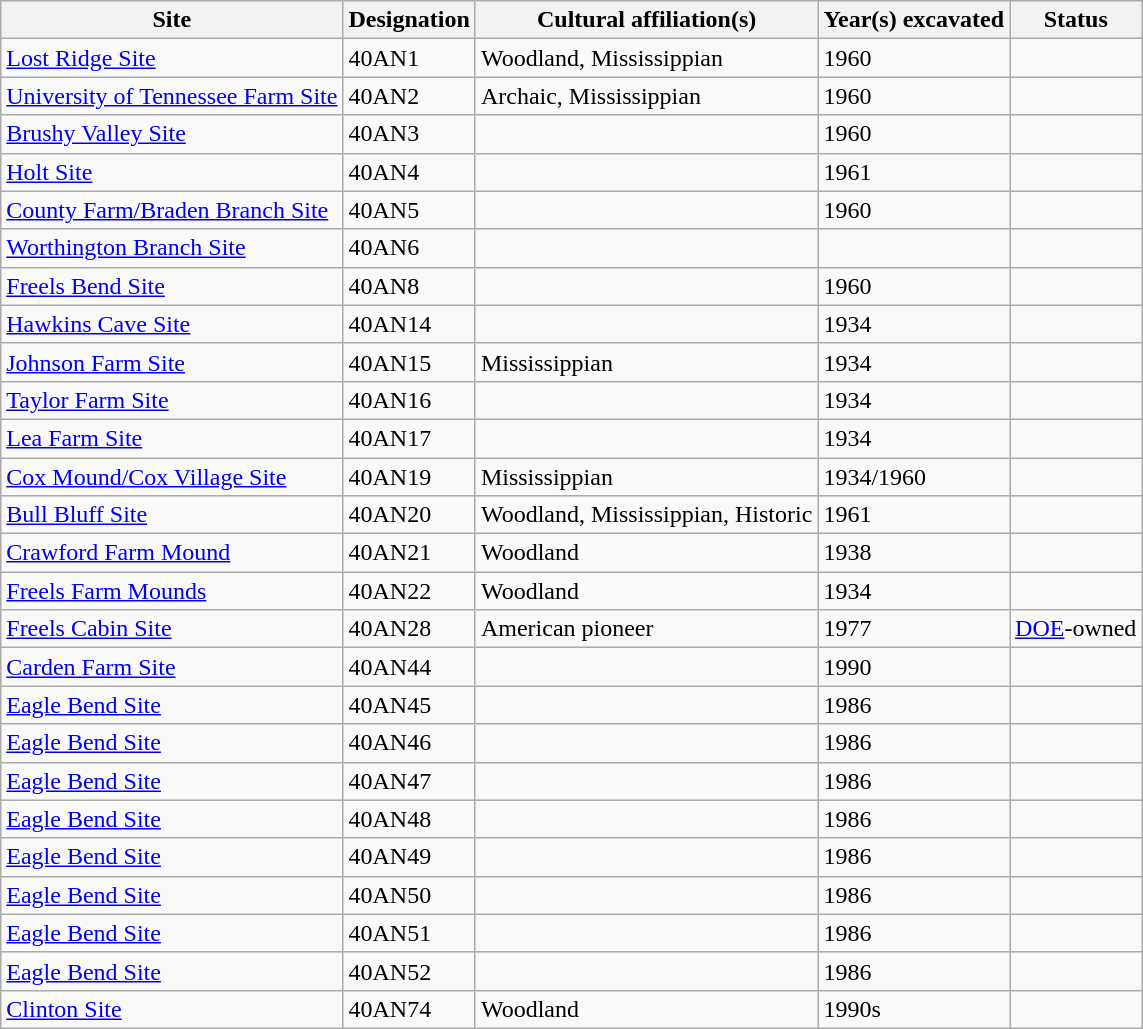<table class="wikitable">
<tr>
<th>Site</th>
<th>Designation</th>
<th>Cultural affiliation(s)</th>
<th>Year(s) excavated</th>
<th>Status</th>
</tr>
<tr>
<td><a href='#'>Lost Ridge Site</a></td>
<td>40AN1</td>
<td>Woodland, Mississippian</td>
<td>1960</td>
<td></td>
</tr>
<tr>
<td><a href='#'>University of Tennessee Farm Site</a></td>
<td>40AN2</td>
<td>Archaic, Mississippian</td>
<td>1960</td>
<td></td>
</tr>
<tr>
<td><a href='#'>Brushy Valley Site</a></td>
<td>40AN3</td>
<td></td>
<td>1960</td>
<td></td>
</tr>
<tr>
<td><a href='#'>Holt Site</a></td>
<td>40AN4</td>
<td></td>
<td>1961</td>
<td></td>
</tr>
<tr>
<td><a href='#'>County Farm/Braden Branch Site</a></td>
<td>40AN5</td>
<td></td>
<td>1960</td>
<td></td>
</tr>
<tr>
<td><a href='#'>Worthington Branch Site</a></td>
<td>40AN6</td>
<td></td>
<td></td>
<td></td>
</tr>
<tr>
<td><a href='#'>Freels Bend Site</a></td>
<td>40AN8</td>
<td></td>
<td>1960</td>
<td></td>
</tr>
<tr>
<td><a href='#'>Hawkins Cave Site</a></td>
<td>40AN14</td>
<td></td>
<td>1934</td>
<td></td>
</tr>
<tr>
<td><a href='#'>Johnson Farm Site</a></td>
<td>40AN15</td>
<td>Mississippian</td>
<td>1934</td>
<td></td>
</tr>
<tr>
<td><a href='#'>Taylor Farm Site</a></td>
<td>40AN16</td>
<td></td>
<td>1934</td>
<td></td>
</tr>
<tr>
<td><a href='#'>Lea Farm Site</a></td>
<td>40AN17</td>
<td></td>
<td>1934</td>
<td></td>
</tr>
<tr>
<td><a href='#'>Cox Mound/Cox Village Site</a></td>
<td>40AN19</td>
<td>Mississippian</td>
<td>1934/1960</td>
<td></td>
</tr>
<tr>
<td><a href='#'>Bull Bluff Site</a></td>
<td>40AN20</td>
<td>Woodland, Mississippian, Historic</td>
<td>1961</td>
<td></td>
</tr>
<tr>
<td><a href='#'>Crawford Farm Mound</a></td>
<td>40AN21</td>
<td>Woodland</td>
<td>1938</td>
<td></td>
</tr>
<tr>
<td><a href='#'>Freels Farm Mounds</a></td>
<td>40AN22</td>
<td>Woodland</td>
<td>1934</td>
<td></td>
</tr>
<tr>
<td><a href='#'>Freels Cabin Site</a></td>
<td>40AN28</td>
<td>American pioneer</td>
<td>1977</td>
<td><a href='#'>DOE</a>-owned</td>
</tr>
<tr>
<td><a href='#'>Carden Farm Site</a></td>
<td>40AN44</td>
<td></td>
<td>1990</td>
<td></td>
</tr>
<tr>
<td><a href='#'>Eagle Bend Site</a></td>
<td>40AN45</td>
<td></td>
<td>1986</td>
<td></td>
</tr>
<tr>
<td><a href='#'>Eagle Bend Site</a></td>
<td>40AN46</td>
<td></td>
<td>1986</td>
<td></td>
</tr>
<tr>
<td><a href='#'>Eagle Bend Site</a></td>
<td>40AN47</td>
<td></td>
<td>1986</td>
<td></td>
</tr>
<tr>
<td><a href='#'>Eagle Bend Site</a></td>
<td>40AN48</td>
<td></td>
<td>1986</td>
<td></td>
</tr>
<tr>
<td><a href='#'>Eagle Bend Site</a></td>
<td>40AN49</td>
<td></td>
<td>1986</td>
<td></td>
</tr>
<tr>
<td><a href='#'>Eagle Bend Site</a></td>
<td>40AN50</td>
<td></td>
<td>1986</td>
<td></td>
</tr>
<tr>
<td><a href='#'>Eagle Bend Site</a></td>
<td>40AN51</td>
<td></td>
<td>1986</td>
<td></td>
</tr>
<tr>
<td><a href='#'>Eagle Bend Site</a></td>
<td>40AN52</td>
<td></td>
<td>1986</td>
<td></td>
</tr>
<tr>
<td><a href='#'>Clinton Site</a></td>
<td>40AN74</td>
<td>Woodland</td>
<td>1990s</td>
<td></td>
</tr>
</table>
